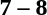<table style="text-align:center">
<tr>
<th width=200></th>
<th width=100></th>
<th width=200></th>
</tr>
<tr>
<td align=right></td>
<td><strong>7 – 8</strong></td>
<td align=left></td>
</tr>
</table>
